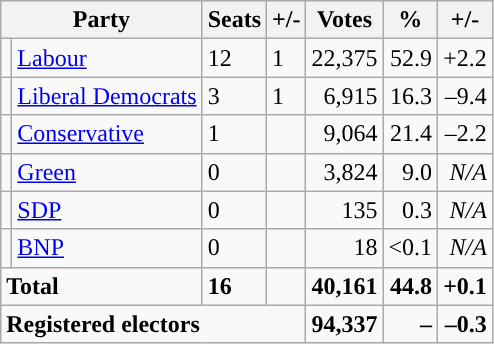<table class="wikitable sortable">
<tr>
<th colspan="2">Party</th>
<th>Seats</th>
<th>+/-</th>
<th>Votes</th>
<th>%</th>
<th>+/-</th>
</tr>
<tr>
<td style="background-color: "></td>
<td><a href='#'>Labour</a></td>
<td>12</td>
<td> 1</td>
<td style="text-align:right;">22,375</td>
<td style="text-align:right;">52.9</td>
<td style="text-align:right;">+2.2</td>
</tr>
<tr>
<td style="background-color: "></td>
<td><a href='#'>Liberal Democrats</a></td>
<td>3</td>
<td> 1</td>
<td style="text-align:right;">6,915</td>
<td style="text-align:right;">16.3</td>
<td style="text-align:right;">–9.4</td>
</tr>
<tr>
<td style="background-color: "></td>
<td><a href='#'>Conservative</a></td>
<td>1</td>
<td></td>
<td style="text-align:right;">9,064</td>
<td style="text-align:right;">21.4</td>
<td style="text-align:right;">–2.2</td>
</tr>
<tr>
<td style="background-color: "></td>
<td><a href='#'>Green</a></td>
<td>0</td>
<td></td>
<td style="text-align:right;">3,824</td>
<td style="text-align:right;">9.0</td>
<td style="text-align:right;"><em>N/A</em></td>
</tr>
<tr>
<td style="background-color: "></td>
<td><a href='#'>SDP</a></td>
<td>0</td>
<td></td>
<td style="text-align:right;">135</td>
<td style="text-align:right;">0.3</td>
<td style="text-align:right;"><em>N/A</em></td>
</tr>
<tr>
<td style="background-color: "></td>
<td><a href='#'>BNP</a></td>
<td>0</td>
<td></td>
<td style="text-align:right;">18</td>
<td style="text-align:right;"><0.1</td>
<td style="text-align:right;"><em>N/A</em></td>
</tr>
<tr>
<td colspan="2"><strong>Total</strong></td>
<td><strong>16</strong></td>
<td></td>
<td style="text-align:right;"><strong>40,161</strong></td>
<td style="text-align:right;"><strong>44.8</strong></td>
<td style="text-align:right;"><strong>+0.1</strong></td>
</tr>
<tr>
<td colspan="4"><strong>Registered electors</strong></td>
<td style="text-align:right;"><strong>94,337</strong></td>
<td style="text-align:right;"><strong>–</strong></td>
<td style="text-align:right;"><strong>–0.3</strong></td>
</tr>
</table>
